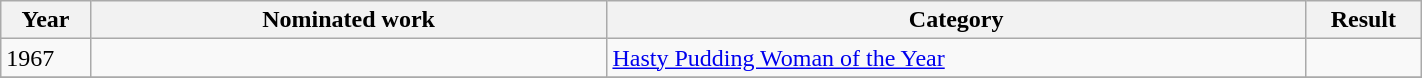<table width="75%" class="wikitable">
<tr>
<th width="10">Year</th>
<th width="220">Nominated work</th>
<th width="300">Category</th>
<th width="30">Result</th>
</tr>
<tr>
<td>1967</td>
<td></td>
<td><a href='#'>Hasty Pudding Woman of the Year</a></td>
<td></td>
</tr>
<tr>
</tr>
</table>
